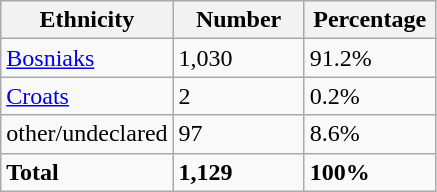<table class="wikitable">
<tr>
<th width="100px">Ethnicity</th>
<th width="80px">Number</th>
<th width="80px">Percentage</th>
</tr>
<tr>
<td><a href='#'>Bosniaks</a></td>
<td>1,030</td>
<td>91.2%</td>
</tr>
<tr>
<td><a href='#'>Croats</a></td>
<td>2</td>
<td>0.2%</td>
</tr>
<tr>
<td>other/undeclared</td>
<td>97</td>
<td>8.6%</td>
</tr>
<tr>
<td><strong>Total</strong></td>
<td><strong>1,129</strong></td>
<td><strong>100%</strong></td>
</tr>
</table>
